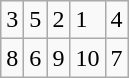<table class="wikitable">
<tr>
<td>3</td>
<td>5</td>
<td>2</td>
<td>1</td>
<td>4</td>
</tr>
<tr>
<td>8</td>
<td>6</td>
<td>9</td>
<td>10</td>
<td>7</td>
</tr>
</table>
